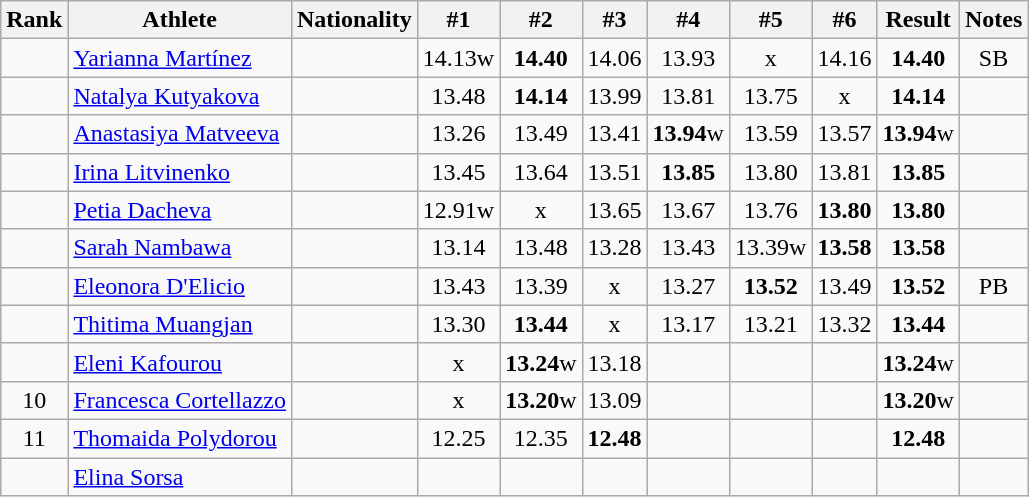<table class="wikitable sortable" style="text-align:center">
<tr>
<th>Rank</th>
<th>Athlete</th>
<th>Nationality</th>
<th>#1</th>
<th>#2</th>
<th>#3</th>
<th>#4</th>
<th>#5</th>
<th>#6</th>
<th>Result</th>
<th>Notes</th>
</tr>
<tr>
<td></td>
<td align="left"><a href='#'>Yarianna Martínez</a></td>
<td align=left></td>
<td>14.13w</td>
<td><strong>14.40</strong></td>
<td>14.06</td>
<td>13.93</td>
<td>x</td>
<td>14.16</td>
<td><strong>14.40</strong></td>
<td>SB</td>
</tr>
<tr>
<td></td>
<td align="left"><a href='#'>Natalya Kutyakova</a></td>
<td align=left></td>
<td>13.48</td>
<td><strong>14.14</strong></td>
<td>13.99</td>
<td>13.81</td>
<td>13.75</td>
<td>x</td>
<td><strong>14.14</strong></td>
<td></td>
</tr>
<tr>
<td></td>
<td align="left"><a href='#'>Anastasiya Matveeva</a></td>
<td align=left></td>
<td>13.26</td>
<td>13.49</td>
<td>13.41</td>
<td><strong>13.94</strong>w</td>
<td>13.59</td>
<td>13.57</td>
<td><strong>13.94</strong>w</td>
<td></td>
</tr>
<tr>
<td></td>
<td align="left"><a href='#'>Irina Litvinenko</a></td>
<td align=left></td>
<td>13.45</td>
<td>13.64</td>
<td>13.51</td>
<td><strong>13.85</strong></td>
<td>13.80</td>
<td>13.81</td>
<td><strong>13.85</strong></td>
<td></td>
</tr>
<tr>
<td></td>
<td align="left"><a href='#'>Petia Dacheva</a></td>
<td align=left></td>
<td>12.91w</td>
<td>x</td>
<td>13.65</td>
<td>13.67</td>
<td>13.76</td>
<td><strong>13.80</strong></td>
<td><strong>13.80</strong></td>
<td></td>
</tr>
<tr>
<td></td>
<td align="left"><a href='#'>Sarah Nambawa</a></td>
<td align=left></td>
<td>13.14</td>
<td>13.48</td>
<td>13.28</td>
<td>13.43</td>
<td>13.39w</td>
<td><strong>13.58</strong></td>
<td><strong>13.58</strong></td>
<td></td>
</tr>
<tr>
<td></td>
<td align="left"><a href='#'>Eleonora D'Elicio</a></td>
<td align=left></td>
<td>13.43</td>
<td>13.39</td>
<td>x</td>
<td>13.27</td>
<td><strong>13.52</strong></td>
<td>13.49</td>
<td><strong>13.52</strong></td>
<td>PB</td>
</tr>
<tr>
<td></td>
<td align="left"><a href='#'>Thitima Muangjan</a></td>
<td align=left></td>
<td>13.30</td>
<td><strong>13.44</strong></td>
<td>x</td>
<td>13.17</td>
<td>13.21</td>
<td>13.32</td>
<td><strong>13.44</strong></td>
<td></td>
</tr>
<tr>
<td></td>
<td align="left"><a href='#'>Eleni Kafourou</a></td>
<td align=left></td>
<td>x</td>
<td><strong>13.24</strong>w</td>
<td>13.18</td>
<td></td>
<td></td>
<td></td>
<td><strong>13.24</strong>w</td>
<td></td>
</tr>
<tr>
<td>10</td>
<td align="left"><a href='#'>Francesca Cortellazzo</a></td>
<td align=left></td>
<td>x</td>
<td><strong>13.20</strong>w</td>
<td>13.09</td>
<td></td>
<td></td>
<td></td>
<td><strong>13.20</strong>w</td>
<td></td>
</tr>
<tr>
<td>11</td>
<td align="left"><a href='#'>Thomaida Polydorou</a></td>
<td align=left></td>
<td>12.25</td>
<td>12.35</td>
<td><strong>12.48</strong></td>
<td></td>
<td></td>
<td></td>
<td><strong>12.48</strong></td>
<td></td>
</tr>
<tr>
<td></td>
<td align="left"><a href='#'>Elina Sorsa</a></td>
<td align=left></td>
<td></td>
<td></td>
<td></td>
<td></td>
<td></td>
<td></td>
<td><strong></strong></td>
<td></td>
</tr>
</table>
